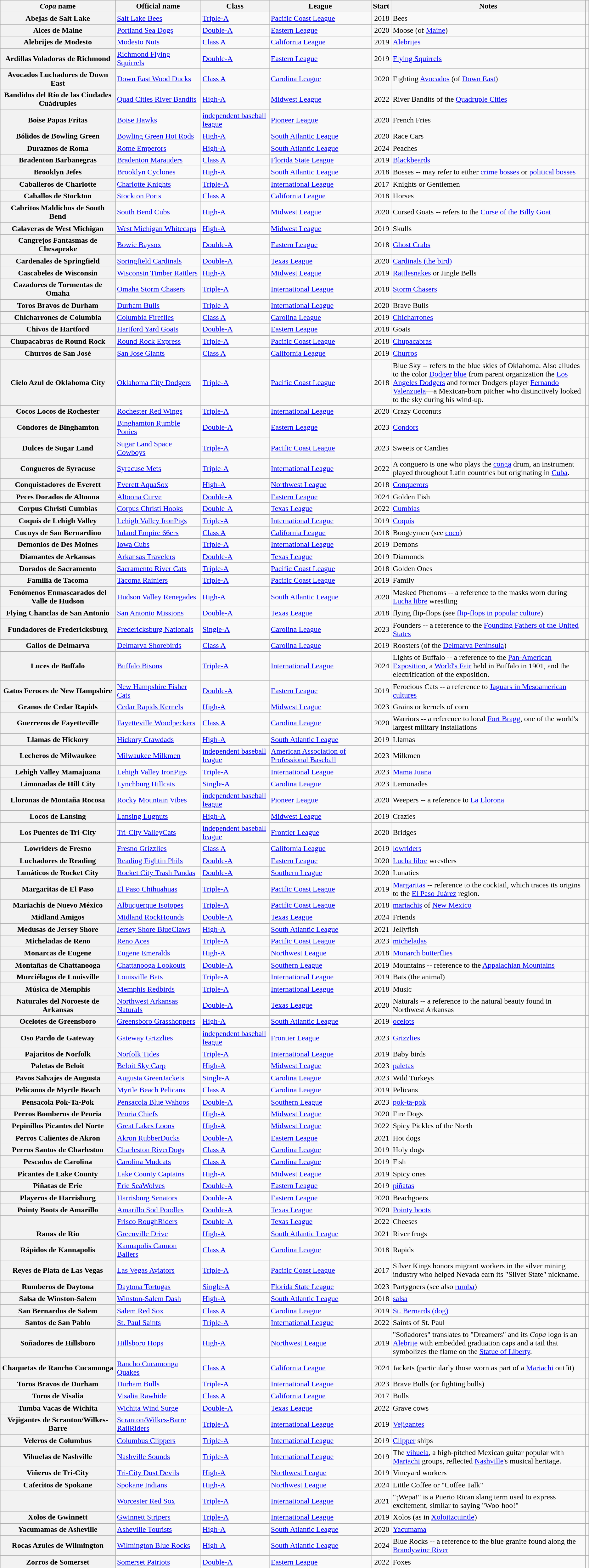<table class="wikitable sortable plainrowheaders" style="text-align:left">
<tr>
<th scope="col"><em>Copa</em> name</th>
<th scope="col">Official name</th>
<th scope="col">Class</th>
<th scope="col">League</th>
<th scope="col">Start</th>
<th class="unsortable" style="width: 33%;">Notes</th>
<th class="unsortable"></th>
</tr>
<tr>
<th scope="row">Abejas de Salt Lake</th>
<td><a href='#'>Salt Lake Bees</a></td>
<td><a href='#'>Triple-A</a></td>
<td><a href='#'>Pacific Coast League</a></td>
<td style=text-align:right>2018</td>
<td>Bees</td>
<td style=text-align:center></td>
</tr>
<tr>
<th scope="row">Alces de Maine</th>
<td><a href='#'>Portland Sea Dogs</a></td>
<td><a href='#'>Double-A</a></td>
<td><a href='#'>Eastern League</a></td>
<td style=text-align:right>2020</td>
<td>Moose (of <a href='#'>Maine</a>)</td>
<td style=text-align:center></td>
</tr>
<tr>
<th scope="row">Alebrijes de Modesto</th>
<td><a href='#'>Modesto Nuts</a></td>
<td><a href='#'>Class A</a></td>
<td><a href='#'>California League</a></td>
<td style=text-align:right>2019</td>
<td><a href='#'>Alebrijes</a></td>
<td style=text-align:right></td>
</tr>
<tr>
<th scope="row">Ardillas Voladoras de Richmond</th>
<td><a href='#'>Richmond Flying Squirrels</a></td>
<td><a href='#'>Double-A</a></td>
<td><a href='#'>Eastern League</a></td>
<td style=text-align:right>2019</td>
<td><a href='#'>Flying Squirrels</a></td>
<td style=text-align:center></td>
</tr>
<tr>
<th scope="row">Avocados Luchadores de Down East</th>
<td><a href='#'>Down East Wood Ducks</a></td>
<td><a href='#'>Class A</a></td>
<td><a href='#'>Carolina League</a></td>
<td style=text-align:right>2020</td>
<td>Fighting <a href='#'>Avocados</a> (of <a href='#'>Down East</a>)</td>
<td style=text-align:center></td>
</tr>
<tr>
<th scope="row">Bandidos del Río de las Ciudades Cuádruples</th>
<td><a href='#'>Quad Cities River Bandits</a></td>
<td><a href='#'>High-A</a></td>
<td><a href='#'>Midwest League</a></td>
<td style=text-align:right>2022</td>
<td>River Bandits of the <a href='#'>Quadruple Cities</a></td>
<td style=text-align:center></td>
</tr>
<tr>
<th scope="row">Boise Papas Fritas</th>
<td><a href='#'>Boise Hawks</a></td>
<td><a href='#'>independent baseball league</a></td>
<td><a href='#'>Pioneer League</a></td>
<td style=text-align:right>2020</td>
<td>French Fries</td>
<td style=text-align:center></td>
</tr>
<tr>
<th scope="row">Bólidos de Bowling Green</th>
<td><a href='#'>Bowling Green Hot Rods</a></td>
<td><a href='#'>High-A</a></td>
<td><a href='#'>South Atlantic League</a></td>
<td style=text-align:right>2020</td>
<td>Race Cars</td>
<td style=text-align:center></td>
</tr>
<tr>
<th scope="row">Duraznos de Roma</th>
<td><a href='#'>Rome Emperors</a></td>
<td><a href='#'>High-A</a></td>
<td><a href='#'>South Atlantic League</a></td>
<td style=text-align:right>2024</td>
<td>Peaches</td>
<td style=text-align:center></td>
</tr>
<tr>
<th scope="row">Bradenton Barbanegras</th>
<td><a href='#'>Bradenton Marauders</a></td>
<td><a href='#'>Class A</a></td>
<td><a href='#'>Florida State League</a></td>
<td style=text-align:right>2019</td>
<td><a href='#'>Blackbeards</a></td>
<td style=text-align:center></td>
</tr>
<tr>
<th scope="row">Brooklyn Jefes</th>
<td><a href='#'>Brooklyn Cyclones</a></td>
<td><a href='#'>High-A</a></td>
<td><a href='#'>South Atlantic League</a></td>
<td style=text-align:right>2018</td>
<td>Bosses -- may refer to either <a href='#'>crime bosses</a> or <a href='#'>political bosses</a></td>
<td style=text-align:center></td>
</tr>
<tr>
<th scope="row">Caballeros de Charlotte</th>
<td><a href='#'>Charlotte Knights</a></td>
<td><a href='#'>Triple-A</a></td>
<td><a href='#'>International League</a></td>
<td style=text-align:right>2017</td>
<td>Knights or Gentlemen</td>
<td style=text-align:center></td>
</tr>
<tr>
<th scope="row">Caballos de Stockton</th>
<td><a href='#'>Stockton Ports</a></td>
<td><a href='#'>Class A</a></td>
<td><a href='#'>California League</a></td>
<td style=text-align:right>2018</td>
<td>Horses</td>
<td style=text-align:center></td>
</tr>
<tr>
<th scope="row">Cabritos Maldichos de South Bend</th>
<td><a href='#'>South Bend Cubs</a></td>
<td><a href='#'>High-A</a></td>
<td><a href='#'>Midwest League</a></td>
<td style=text-align:right>2020</td>
<td>Cursed Goats -- refers to the <a href='#'>Curse of the Billy Goat</a></td>
<td style=text-align:center></td>
</tr>
<tr>
<th scope="row">Calaveras de West Michigan</th>
<td><a href='#'>West Michigan Whitecaps</a></td>
<td><a href='#'>High-A</a></td>
<td><a href='#'>Midwest League</a></td>
<td style=text-align:right>2019</td>
<td>Skulls</td>
<td style=text-align:center></td>
</tr>
<tr>
<th scope="row">Cangrejos Fantasmas de Chesapeake</th>
<td><a href='#'>Bowie Baysox</a></td>
<td><a href='#'>Double-A</a></td>
<td><a href='#'>Eastern League</a></td>
<td style=text-align:right>2018</td>
<td><a href='#'>Ghost Crabs</a></td>
<td style=text-align:center></td>
</tr>
<tr>
<th scope="row">Cardenales de Springfield</th>
<td><a href='#'>Springfield Cardinals</a></td>
<td><a href='#'>Double-A</a></td>
<td><a href='#'>Texas League</a></td>
<td style=text-align:right>2020</td>
<td><a href='#'>Cardinals (the bird)</a></td>
<td style=text-align:center></td>
</tr>
<tr>
<th scope="row">Cascabeles de Wisconsin</th>
<td><a href='#'>Wisconsin Timber Rattlers</a></td>
<td><a href='#'>High-A</a></td>
<td><a href='#'>Midwest League</a></td>
<td style=text-align:right>2019</td>
<td><a href='#'>Rattlesnakes</a> or Jingle Bells</td>
<td style=text-align:center></td>
</tr>
<tr>
<th scope="row">Cazadores de Tormentas de Omaha</th>
<td><a href='#'>Omaha Storm Chasers</a></td>
<td><a href='#'>Triple-A</a></td>
<td><a href='#'>International League</a></td>
<td style=text-align:right>2018</td>
<td><a href='#'>Storm Chasers</a></td>
<td style=text-align:center></td>
</tr>
<tr>
<th scope="row">Toros Bravos de Durham</th>
<td><a href='#'>Durham Bulls</a></td>
<td><a href='#'>Triple-A</a></td>
<td><a href='#'>International League</a></td>
<td style=text-align:right>2020</td>
<td>Brave Bulls</td>
<td style=text-align:center></td>
</tr>
<tr>
<th scope="row">Chicharrones de Columbia</th>
<td><a href='#'>Columbia Fireflies</a></td>
<td><a href='#'>Class A</a></td>
<td><a href='#'>Carolina League</a></td>
<td style=text-align:right>2019</td>
<td><a href='#'>Chicharrones</a></td>
<td style=text-align:center></td>
</tr>
<tr>
<th scope="row">Chivos de Hartford</th>
<td><a href='#'>Hartford Yard Goats</a></td>
<td><a href='#'>Double-A</a></td>
<td><a href='#'>Eastern League</a></td>
<td style=text-align:right>2018</td>
<td>Goats</td>
<td style=text-align:center></td>
</tr>
<tr>
<th scope="row">Chupacabras de Round Rock</th>
<td><a href='#'>Round Rock Express</a></td>
<td><a href='#'>Triple-A</a></td>
<td><a href='#'>Pacific Coast League</a></td>
<td style=text-align:right>2018</td>
<td><a href='#'>Chupacabras</a></td>
<td style=text-align:center></td>
</tr>
<tr>
<th scope="row">Churros de San José</th>
<td><a href='#'>San Jose Giants</a></td>
<td><a href='#'>Class A</a></td>
<td><a href='#'>California League</a></td>
<td style=text-align:right>2019</td>
<td><a href='#'>Churros</a></td>
<td style=text-align:center></td>
</tr>
<tr>
<th scope="row">Cielo Azul de Oklahoma City</th>
<td><a href='#'>Oklahoma City Dodgers</a></td>
<td><a href='#'>Triple-A</a></td>
<td><a href='#'>Pacific Coast League</a></td>
<td style=text-align:right>2018</td>
<td>Blue Sky -- refers to the blue skies of Oklahoma. Also alludes to the color <a href='#'>Dodger blue</a> from parent organization the <a href='#'>Los Angeles Dodgers</a> and former Dodgers player <a href='#'>Fernando Valenzuela</a>—a Mexican-born pitcher who distinctively looked to the sky during his wind-up.</td>
<td style=text-align:center></td>
</tr>
<tr>
<th scope="row">Cocos Locos de Rochester</th>
<td><a href='#'>Rochester Red Wings</a></td>
<td><a href='#'>Triple-A</a></td>
<td><a href='#'>International League</a></td>
<td style=text-align:right>2020</td>
<td>Crazy Coconuts</td>
<td style=text-align:center></td>
</tr>
<tr>
<th scope="row">Cóndores de Binghamton</th>
<td><a href='#'>Binghamton Rumble Ponies</a></td>
<td><a href='#'>Double-A</a></td>
<td><a href='#'>Eastern League</a></td>
<td style=text-align:right>2023</td>
<td><a href='#'>Condors</a></td>
<td style=text-align:center></td>
</tr>
<tr>
<th scope="row">Dulces de Sugar Land</th>
<td><a href='#'>Sugar Land Space Cowboys</a></td>
<td><a href='#'>Triple-A</a></td>
<td><a href='#'>Pacific Coast League</a></td>
<td style=text-align:right>2023</td>
<td>Sweets or Candies</td>
<td style=text-align:center></td>
</tr>
<tr>
<th scope="row">Congueros de Syracuse</th>
<td><a href='#'>Syracuse Mets</a></td>
<td><a href='#'>Triple-A</a></td>
<td><a href='#'>International League</a></td>
<td style="text-align:right">2022</td>
<td>A conguero is one who plays the <a href='#'>conga</a> drum, an instrument played throughout Latin countries but originating in <a href='#'>Cuba</a>.</td>
</tr>
<tr>
<th scope="row">Conquistadores de Everett</th>
<td><a href='#'>Everett AquaSox</a></td>
<td><a href='#'>High-A</a></td>
<td><a href='#'>Northwest League</a></td>
<td style=text-align:right>2018</td>
<td><a href='#'>Conquerors</a></td>
<td style=text-align:center></td>
</tr>
<tr>
<th scope="row">Peces Dorados de Altoona</th>
<td><a href='#'>Altoona Curve</a></td>
<td><a href='#'>Double-A</a></td>
<td><a href='#'>Eastern League</a></td>
<td style=text-align:right>2024</td>
<td>Golden Fish</td>
<td style=text-align:center></td>
</tr>
<tr>
<th scope="row">Corpus Christi Cumbias</th>
<td><a href='#'>Corpus Christi Hooks</a></td>
<td><a href='#'>Double-A</a></td>
<td><a href='#'>Texas League</a></td>
<td style=text-align:right>2022</td>
<td><a href='#'>Cumbias</a></td>
<td style=text-align:center></td>
</tr>
<tr>
<th scope="row">Coquís de Lehigh Valley</th>
<td><a href='#'>Lehigh Valley IronPigs</a></td>
<td><a href='#'>Triple-A</a></td>
<td><a href='#'>International League</a></td>
<td style=text-align:right>2019</td>
<td><a href='#'>Coquís</a></td>
<td style=text-align:center></td>
</tr>
<tr>
<th scope="row">Cucuys de San Bernardino</th>
<td><a href='#'>Inland Empire 66ers</a></td>
<td><a href='#'>Class A</a></td>
<td><a href='#'>California League</a></td>
<td style=text-align:right>2018</td>
<td>Boogeymen (see <a href='#'>coco</a>)</td>
<td style=text-align:center></td>
</tr>
<tr>
<th scope="row">Demonios de Des Moines</th>
<td><a href='#'>Iowa Cubs</a></td>
<td><a href='#'>Triple-A</a></td>
<td><a href='#'>International League</a></td>
<td style=text-align:right>2019</td>
<td>Demons</td>
<td style=text-align:center></td>
</tr>
<tr>
<th scope="row">Diamantes de Arkansas</th>
<td><a href='#'>Arkansas Travelers</a></td>
<td><a href='#'>Double-A</a></td>
<td><a href='#'>Texas League</a></td>
<td style=text-align:right>2019</td>
<td>Diamonds</td>
<td style=text-align:center></td>
</tr>
<tr>
<th scope="row">Dorados de Sacramento</th>
<td><a href='#'>Sacramento River Cats</a></td>
<td><a href='#'>Triple-A</a></td>
<td><a href='#'>Pacific Coast League</a></td>
<td style=text-align:right>2018</td>
<td>Golden Ones</td>
<td style=text-align:center></td>
</tr>
<tr>
<th scope="row">Familia de Tacoma</th>
<td><a href='#'>Tacoma Rainiers</a></td>
<td><a href='#'>Triple-A</a></td>
<td><a href='#'>Pacific Coast League</a></td>
<td style=text-align:right>2019</td>
<td>Family</td>
<td style=text-align:center></td>
</tr>
<tr>
<th scope="row">Fenómenos Enmascarados del Valle de Hudson</th>
<td><a href='#'>Hudson Valley Renegades</a></td>
<td><a href='#'>High-A</a></td>
<td><a href='#'>South Atlantic League</a></td>
<td style=text-align:right>2020</td>
<td>Masked Phenoms -- a reference to the masks worn during <a href='#'>Lucha libre</a> wrestling</td>
<td style=text-align:center></td>
</tr>
<tr>
<th scope="row">Flying Chanclas de San Antonio</th>
<td><a href='#'>San Antonio Missions</a></td>
<td><a href='#'>Double-A</a></td>
<td><a href='#'>Texas League</a></td>
<td style=text-align:right>2018</td>
<td>flying flip-flops (see <a href='#'>flip-flops in popular culture</a>)</td>
<td style=text-align:center></td>
</tr>
<tr>
<th scope="row">Fundadores de Fredericksburg</th>
<td><a href='#'>Fredericksburg Nationals</a></td>
<td><a href='#'>Single-A</a></td>
<td><a href='#'>Carolina League</a></td>
<td style=text-align:right>2023</td>
<td>Founders -- a reference to the <a href='#'>Founding Fathers of the United States</a></td>
<td style=text-align:right></td>
</tr>
<tr>
<th scope="row">Gallos de Delmarva</th>
<td><a href='#'>Delmarva Shorebirds</a></td>
<td><a href='#'>Class A</a></td>
<td><a href='#'>Carolina League</a></td>
<td style=text-align:right>2019</td>
<td>Roosters (of the <a href='#'>Delmarva Peninsula</a>)</td>
<td style=text-align:center></td>
</tr>
<tr>
<th scope="row">Luces de Buffalo</th>
<td><a href='#'>Buffalo Bisons</a></td>
<td><a href='#'>Triple-A</a></td>
<td><a href='#'>International League</a></td>
<td style=text-align:right>2024</td>
<td>Lights of Buffalo -- a reference to the <a href='#'>Pan-American Exposition</a>, a <a href='#'>World's Fair</a> held in Buffalo in 1901, and the electrification of the exposition.</td>
<td style=text-align:center></td>
</tr>
<tr>
<th scope="row">Gatos Feroces de New Hampshire</th>
<td><a href='#'>New Hampshire Fisher Cats</a></td>
<td><a href='#'>Double-A</a></td>
<td><a href='#'>Eastern League</a></td>
<td style=text-align:right>2019</td>
<td>Ferocious Cats -- a reference to <a href='#'>Jaguars in Mesoamerican cultures</a></td>
<td style=text-align:center></td>
</tr>
<tr>
<th scope="row">Granos de Cedar Rapids</th>
<td><a href='#'>Cedar Rapids Kernels</a></td>
<td><a href='#'>High-A</a></td>
<td><a href='#'>Midwest League</a></td>
<td style=text-align:right>2023</td>
<td>Grains or kernels of corn</td>
<td style=text-align:center></td>
</tr>
<tr>
<th scope="row">Guerreros de Fayetteville</th>
<td><a href='#'>Fayetteville Woodpeckers</a></td>
<td><a href='#'>Class A</a></td>
<td><a href='#'>Carolina League</a></td>
<td style=text-align:right>2020</td>
<td>Warriors -- a reference to local <a href='#'>Fort Bragg</a>, one of the world's largest military installations</td>
<td style=text-align:center></td>
</tr>
<tr>
<th scope="row">Llamas de Hickory</th>
<td><a href='#'>Hickory Crawdads</a></td>
<td><a href='#'>High-A</a></td>
<td><a href='#'>South Atlantic League</a></td>
<td style=text-align:right>2019</td>
<td>Llamas</td>
<td style=text-align:center></td>
</tr>
<tr>
<th scope="row">Lecheros de Milwaukee</th>
<td><a href='#'>Milwaukee Milkmen</a></td>
<td><a href='#'>independent baseball league</a></td>
<td><a href='#'>American Association of Professional Baseball</a></td>
<td style=text-align:right>2023</td>
<td>Milkmen</td>
<td style=text-align:center></td>
</tr>
<tr>
<th scope="row">Lehigh Valley Mamajuana</th>
<td><a href='#'>Lehigh Valley IronPigs</a></td>
<td><a href='#'>Triple-A</a></td>
<td><a href='#'>International League</a></td>
<td style=text-align:right>2023</td>
<td><a href='#'>Mama Juana</a></td>
<td style=text-align:center></td>
</tr>
<tr>
<th scope="row">Limonadas de Hill City</th>
<td><a href='#'>Lynchburg Hillcats</a></td>
<td><a href='#'>Single-A</a></td>
<td><a href='#'>Carolina League</a></td>
<td style=text-align:right>2023</td>
<td>Lemonades</td>
<td style=text-align:center></td>
</tr>
<tr>
<th scope="row">Lloronas de Montaña Rocosa</th>
<td><a href='#'>Rocky Mountain Vibes</a></td>
<td><a href='#'>independent baseball league</a></td>
<td><a href='#'>Pioneer League</a></td>
<td style=text-align:right>2020</td>
<td>Weepers -- a reference to <a href='#'>La Llorona</a></td>
<td style=text-align:center></td>
</tr>
<tr>
<th scope="row">Locos de Lansing</th>
<td><a href='#'>Lansing Lugnuts</a></td>
<td><a href='#'>High-A</a></td>
<td><a href='#'>Midwest League</a></td>
<td style=text-align:right>2019</td>
<td>Crazies</td>
<td style=text-align:center></td>
</tr>
<tr>
<th scope="row">Los Puentes de Tri-City</th>
<td><a href='#'>Tri-City ValleyCats</a></td>
<td><a href='#'>independent baseball league</a></td>
<td><a href='#'>Frontier League</a></td>
<td style=text-align:right>2020</td>
<td>Bridges</td>
<td style=text-align:center></td>
</tr>
<tr>
<th scope="row">Lowriders de Fresno</th>
<td><a href='#'>Fresno Grizzlies</a></td>
<td><a href='#'>Class A</a></td>
<td><a href='#'>California League</a></td>
<td style=text-align:right>2019</td>
<td><a href='#'>lowriders</a></td>
<td style=text-align:center></td>
</tr>
<tr>
<th scope="row">Luchadores de Reading</th>
<td><a href='#'>Reading Fightin Phils</a></td>
<td><a href='#'>Double-A</a></td>
<td><a href='#'>Eastern League</a></td>
<td style=text-align:right>2020</td>
<td><a href='#'>Lucha libre</a> wrestlers</td>
<td style=text-align:center></td>
</tr>
<tr>
<th scope="row">Lunáticos de Rocket City</th>
<td><a href='#'>Rocket City Trash Pandas</a></td>
<td><a href='#'>Double-A</a></td>
<td><a href='#'>Southern League</a></td>
<td style=text-align:right>2020</td>
<td>Lunatics</td>
<td style=text-align:center></td>
</tr>
<tr>
<th scope="row">Margaritas de El Paso</th>
<td><a href='#'>El Paso Chihuahuas</a></td>
<td><a href='#'>Triple-A</a></td>
<td><a href='#'>Pacific Coast League</a></td>
<td style=text-align:right>2019</td>
<td><a href='#'>Margaritas</a> -- reference to the cocktail, which traces its origins to the <a href='#'>El Paso-Juárez</a> region.</td>
<td style=text-align:center></td>
</tr>
<tr>
<th scope="row">Mariachis de Nuevo México</th>
<td><a href='#'>Albuquerque Isotopes</a></td>
<td><a href='#'>Triple-A</a></td>
<td><a href='#'>Pacific Coast League</a></td>
<td style=text-align:right>2018</td>
<td><a href='#'>mariachis</a> of <a href='#'>New Mexico</a></td>
<td style=text-align:center></td>
</tr>
<tr>
<th scope="row">Midland Amigos </th>
<td><a href='#'>Midland RockHounds</a></td>
<td><a href='#'>Double-A</a></td>
<td><a href='#'>Texas League</a></td>
<td style=text-align:right>2024</td>
<td>Friends</td>
<td style=text-align:center></td>
</tr>
<tr>
<th scope="row">Medusas de Jersey Shore</th>
<td><a href='#'>Jersey Shore BlueClaws</a></td>
<td><a href='#'>High-A</a></td>
<td><a href='#'>South Atlantic League</a></td>
<td style=text-align:right>2021</td>
<td>Jellyfish</td>
<td style=text-align:center></td>
</tr>
<tr>
<th scope="row">Micheladas de Reno</th>
<td><a href='#'>Reno Aces</a></td>
<td><a href='#'>Triple-A</a></td>
<td><a href='#'>Pacific Coast League</a></td>
<td style=text-align:right>2023</td>
<td><a href='#'>micheladas</a></td>
<td style=text-align:center></td>
</tr>
<tr>
<th scope="row">Monarcas de Eugene</th>
<td><a href='#'>Eugene Emeralds</a></td>
<td><a href='#'>High-A</a></td>
<td><a href='#'>Northwest League</a></td>
<td style=text-align:right>2018</td>
<td><a href='#'>Monarch butterflies</a></td>
<td style=text-align:center></td>
</tr>
<tr>
<th scope="row">Montañas de Chattanooga</th>
<td><a href='#'>Chattanooga Lookouts</a></td>
<td><a href='#'>Double-A</a></td>
<td><a href='#'>Southern League</a></td>
<td style=text-align:right>2019</td>
<td>Mountains -- reference to the <a href='#'>Appalachian Mountains</a></td>
<td style=text-align:center></td>
</tr>
<tr>
<th scope="row">Murciélagos de Louisville</th>
<td><a href='#'>Louisville Bats</a></td>
<td><a href='#'>Triple-A</a></td>
<td><a href='#'>International League</a></td>
<td style=text-align:right>2019</td>
<td>Bats (the animal)</td>
<td style=text-align:center></td>
</tr>
<tr>
<th scope="row">Música de Memphis</th>
<td><a href='#'>Memphis Redbirds</a></td>
<td><a href='#'>Triple-A</a></td>
<td><a href='#'>International League</a></td>
<td style=text-align:right>2018</td>
<td>Music</td>
<td style=text-align:center></td>
</tr>
<tr>
<th scope="row">Naturales del Noroeste de Arkansas</th>
<td><a href='#'>Northwest Arkansas Naturals</a></td>
<td><a href='#'>Double-A</a></td>
<td><a href='#'>Texas League</a></td>
<td style=text-align:right>2020</td>
<td>Naturals -- a reference to the natural beauty found in Northwest Arkansas</td>
<td style=text-align:center></td>
</tr>
<tr>
<th scope="row">Ocelotes de Greensboro</th>
<td><a href='#'>Greensboro Grasshoppers</a></td>
<td><a href='#'>High-A</a></td>
<td><a href='#'>South Atlantic League</a></td>
<td style=text-align:right>2019</td>
<td><a href='#'>ocelots</a></td>
<td style=text-align:center></td>
</tr>
<tr>
<th scope="row">Oso Pardo de Gateway</th>
<td><a href='#'>Gateway Grizzlies</a></td>
<td><a href='#'>independent baseball league</a></td>
<td><a href='#'>Frontier League</a></td>
<td style=text-align:right>2023</td>
<td><a href='#'>Grizzlies</a></td>
<td style=text-align:center></td>
</tr>
<tr>
<th scope="row">Pajaritos de Norfolk</th>
<td><a href='#'>Norfolk Tides</a></td>
<td><a href='#'>Triple-A</a></td>
<td><a href='#'>International League</a></td>
<td style=text-align:right>2019</td>
<td>Baby birds</td>
<td style=text-align:center></td>
</tr>
<tr>
<th scope="row">Paletas de Beloit</th>
<td><a href='#'>Beloit Sky Carp</a></td>
<td><a href='#'>High-A</a></td>
<td><a href='#'>Midwest League</a></td>
<td style=text-align:right>2023</td>
<td><a href='#'>paletas</a></td>
<td style=text-align:center></td>
</tr>
<tr>
<th scope="row">Pavos Salvajes de Augusta</th>
<td><a href='#'>Augusta GreenJackets</a></td>
<td><a href='#'>Single-A</a></td>
<td><a href='#'>Carolina League</a></td>
<td style=text-align:right>2023</td>
<td>Wild Turkeys</td>
<td style=text-align:center></td>
</tr>
<tr>
<th scope="row">Pelícanos de Myrtle Beach</th>
<td><a href='#'>Myrtle Beach Pelicans</a></td>
<td><a href='#'>Class A</a></td>
<td><a href='#'>Carolina League</a></td>
<td style=text-align:right>2019</td>
<td>Pelicans</td>
<td style=text-align:center></td>
</tr>
<tr>
<th scope="row">Pensacola Pok-Ta-Pok</th>
<td><a href='#'>Pensacola Blue Wahoos</a></td>
<td><a href='#'>Double-A</a></td>
<td><a href='#'>Southern League</a></td>
<td style=text-align:right>2023</td>
<td><a href='#'>pok-ta-pok</a></td>
<td style=text-align:center></td>
</tr>
<tr>
<th scope="row">Perros Bomberos de Peoria</th>
<td><a href='#'>Peoria Chiefs</a></td>
<td><a href='#'>High-A</a></td>
<td><a href='#'>Midwest League</a></td>
<td style=text-align:right>2020</td>
<td>Fire Dogs</td>
<td style=text-align:center></td>
</tr>
<tr>
<th scope="row">Pepinillos Picantes del Norte</th>
<td><a href='#'>Great Lakes Loons</a></td>
<td><a href='#'>High-A</a></td>
<td><a href='#'>Midwest League</a></td>
<td style=text-align:right>2022</td>
<td>Spicy Pickles of the North</td>
<td style=text-align:center></td>
</tr>
<tr>
<th scope="row">Perros Calientes de Akron</th>
<td><a href='#'>Akron RubberDucks</a></td>
<td><a href='#'>Double-A</a></td>
<td><a href='#'>Eastern League</a></td>
<td style=text-align:right>2021</td>
<td>Hot dogs</td>
<td style=text-align:center></td>
</tr>
<tr>
<th scope="row">Perros Santos de Charleston</th>
<td><a href='#'>Charleston RiverDogs</a></td>
<td><a href='#'>Class A</a></td>
<td><a href='#'>Carolina League</a></td>
<td style=text-align:right>2019</td>
<td>Holy dogs</td>
<td style=text-align:center></td>
</tr>
<tr>
<th scope="row">Pescados de Carolina</th>
<td><a href='#'>Carolina Mudcats</a></td>
<td><a href='#'>Class A</a></td>
<td><a href='#'>Carolina League</a></td>
<td style=text-align:right>2019</td>
<td>Fish</td>
<td style=text-align:center></td>
</tr>
<tr>
<th scope="row">Picantes de Lake County</th>
<td><a href='#'>Lake County Captains</a></td>
<td><a href='#'>High-A</a></td>
<td><a href='#'>Midwest League</a></td>
<td style=text-align:right>2019</td>
<td>Spicy ones</td>
<td style=text-align:center></td>
</tr>
<tr>
<th scope="row">Piñatas de Erie</th>
<td><a href='#'>Erie SeaWolves</a></td>
<td><a href='#'>Double-A</a></td>
<td><a href='#'>Eastern League</a></td>
<td style=text-align:right>2019</td>
<td><a href='#'>piñatas</a></td>
<td style=text-align:center></td>
</tr>
<tr>
<th scope="row">Playeros de Harrisburg</th>
<td><a href='#'>Harrisburg Senators</a></td>
<td><a href='#'>Double-A</a></td>
<td><a href='#'>Eastern League</a></td>
<td style=text-align:right>2020</td>
<td>Beachgoers</td>
<td style=text-align:center></td>
</tr>
<tr>
<th scope="row">Pointy Boots de Amarillo</th>
<td><a href='#'>Amarillo Sod Poodles</a></td>
<td><a href='#'>Double-A</a></td>
<td><a href='#'>Texas League</a></td>
<td style=text-align:right>2020</td>
<td><a href='#'>Pointy boots</a></td>
<td style=text-align:center></td>
</tr>
<tr>
<th scope="row"></th>
<td><a href='#'>Frisco RoughRiders</a></td>
<td><a href='#'>Double-A</a></td>
<td><a href='#'>Texas League</a></td>
<td style=text-align:right>2022</td>
<td>Cheeses</td>
<td style=text-align:center></td>
</tr>
<tr>
<th scope="row">Ranas de Rio</th>
<td><a href='#'>Greenville Drive</a></td>
<td><a href='#'>High-A</a></td>
<td><a href='#'>South Atlantic League</a></td>
<td style=text-align:right>2021</td>
<td>River frogs</td>
<td style=text-align:center></td>
</tr>
<tr>
<th scope="row">Rápidos de Kannapolis</th>
<td><a href='#'>Kannapolis Cannon Ballers</a></td>
<td><a href='#'>Class A</a></td>
<td><a href='#'>Carolina League</a></td>
<td style=text-align:right>2018</td>
<td>Rapids</td>
<td style=text-align:center></td>
</tr>
<tr>
<th scope="row">Reyes de Plata de Las Vegas</th>
<td><a href='#'>Las Vegas Aviators</a></td>
<td><a href='#'>Triple-A</a></td>
<td><a href='#'>Pacific Coast League</a></td>
<td style=text-align:right>2017</td>
<td>Silver Kings honors migrant workers in the silver mining industry who helped Nevada earn its "Silver State" nickname.</td>
<td style=text-align:center></td>
</tr>
<tr>
<th scope="row">Rumberos de Daytona</th>
<td><a href='#'>Daytona Tortugas</a></td>
<td><a href='#'>Single-A</a></td>
<td><a href='#'>Florida State League</a></td>
<td style=text-align:right>2023</td>
<td>Partygoers (see also <a href='#'>rumba</a>)</td>
<td style=text-align:center></td>
</tr>
<tr>
<th scope="row">Salsa de Winston-Salem</th>
<td><a href='#'>Winston-Salem Dash</a></td>
<td><a href='#'>High-A</a></td>
<td><a href='#'>South Atlantic League</a></td>
<td style=text-align:right>2018</td>
<td><a href='#'>salsa</a></td>
<td style=text-align:center></td>
</tr>
<tr>
<th scope="row">San Bernardos de Salem</th>
<td><a href='#'>Salem Red Sox</a></td>
<td><a href='#'>Class A</a></td>
<td><a href='#'>Carolina League</a></td>
<td style=text-align:right>2019</td>
<td><a href='#'>St. Bernards (dog)</a></td>
<td style=text-align:center></td>
</tr>
<tr>
<th scope="row">Santos de San Pablo</th>
<td><a href='#'>St. Paul Saints</a></td>
<td><a href='#'>Triple-A</a></td>
<td><a href='#'>International League</a></td>
<td style=text-align:right>2022</td>
<td>Saints of St. Paul</td>
<td style=text-align:center></td>
</tr>
<tr>
<th scope="row">Soñadores de Hillsboro</th>
<td><a href='#'>Hillsboro Hops</a></td>
<td><a href='#'>High-A</a></td>
<td><a href='#'>Northwest League</a></td>
<td style=text-align:right>2019</td>
<td>"Soñadores" translates to "Dreamers" and its <em>Copa</em> logo is an <a href='#'>Alebrije</a> with embedded graduation caps and a tail that symbolizes the flame on the <a href='#'>Statue of Liberty</a>.</td>
<td style=text-align:center></td>
</tr>
<tr>
<th scope="row">Chaquetas de Rancho Cucamonga</th>
<td><a href='#'>Rancho Cucamonga Quakes</a></td>
<td><a href='#'>Class A</a></td>
<td><a href='#'>California League</a></td>
<td style=text-align:right>2024</td>
<td>Jackets (particularly those worn as part of a <a href='#'>Mariachi</a> outfit)</td>
<td style=text-align:center></td>
</tr>
<tr>
<th scope="row">Toros Bravos de Durham</th>
<td><a href='#'>Durham Bulls</a></td>
<td><a href='#'>Triple-A</a></td>
<td><a href='#'>International League</a></td>
<td style=text-align:right>2023</td>
<td>Brave Bulls (or fighting bulls)</td>
<td style=text-align:center></td>
</tr>
<tr>
<th scope="row">Toros de Visalia</th>
<td><a href='#'>Visalia Rawhide</a></td>
<td><a href='#'>Class A</a></td>
<td><a href='#'>California League</a></td>
<td style=text-align:right>2017</td>
<td>Bulls</td>
<td style=text-align:center></td>
</tr>
<tr>
<th scope="row">Tumba Vacas de Wichita</th>
<td><a href='#'>Wichita Wind Surge</a></td>
<td><a href='#'>Double-A</a></td>
<td><a href='#'>Texas League</a></td>
<td style=text-align:right>2022</td>
<td>Grave cows</td>
<td style=text-align:center></td>
</tr>
<tr>
<th scope="row">Vejigantes de Scranton/Wilkes-Barre</th>
<td><a href='#'>Scranton/Wilkes-Barre RailRiders</a></td>
<td><a href='#'>Triple-A</a></td>
<td><a href='#'>International League</a></td>
<td style=text-align:right>2019</td>
<td><a href='#'>Vejigantes</a></td>
<td style=text-align:center></td>
</tr>
<tr>
<th scope="row">Veleros de Columbus</th>
<td><a href='#'>Columbus Clippers</a></td>
<td><a href='#'>Triple-A</a></td>
<td><a href='#'>International League</a></td>
<td style=text-align:right>2019</td>
<td><a href='#'>Clipper</a> ships</td>
<td style=text-align:center></td>
</tr>
<tr>
<th scope="row">Vihuelas de Nashville</th>
<td><a href='#'>Nashville Sounds</a></td>
<td><a href='#'>Triple-A</a></td>
<td><a href='#'>International League</a></td>
<td style=text-align:right>2019</td>
<td>The <a href='#'>vihuela</a>, a high-pitched Mexican guitar popular with <a href='#'>Mariachi</a> groups, reflected <a href='#'>Nashville</a>'s musical heritage.</td>
<td style=text-align:center></td>
</tr>
<tr>
<th scope="row">Viñeros de Tri-City</th>
<td><a href='#'>Tri-City Dust Devils</a></td>
<td><a href='#'>High-A</a></td>
<td><a href='#'>Northwest League</a></td>
<td style=text-align:right>2019</td>
<td>Vineyard workers</td>
<td style=text-align:center></td>
</tr>
<tr>
<th scope="row">Cafecitos de Spokane</th>
<td><a href='#'>Spokane Indians</a></td>
<td><a href='#'>High-A</a></td>
<td><a href='#'>Northwest League</a></td>
<td style=text-align:right>2024</td>
<td>Little Coffee or "Coffee Talk"</td>
<td style=text-align:center></td>
</tr>
<tr>
<th scope="row"></th>
<td><a href='#'>Worcester Red Sox</a></td>
<td><a href='#'>Triple-A</a></td>
<td><a href='#'>International League</a></td>
<td style=text-align:right>2021</td>
<td>"¡Wepa!" is a Puerto Rican slang term used to express excitement, similar to saying "Woo-hoo!"</td>
<td style=text-align:center></td>
</tr>
<tr>
<th scope="row">Xolos de Gwinnett</th>
<td><a href='#'>Gwinnett Stripers</a></td>
<td><a href='#'>Triple-A</a></td>
<td><a href='#'>International League</a></td>
<td style=text-align:right>2019</td>
<td>Xolos (as in <a href='#'>Xoloitzcuintle</a>)</td>
<td style=text-align:center></td>
</tr>
<tr>
<th scope="row">Yacumamas de Asheville</th>
<td><a href='#'>Asheville Tourists</a></td>
<td><a href='#'>High-A</a></td>
<td><a href='#'>South Atlantic League</a></td>
<td style=text-align:right>2020</td>
<td><a href='#'>Yacumama</a></td>
<td style=text-align:center></td>
</tr>
<tr>
<th scope="row">Rocas Azules de Wilmington</th>
<td><a href='#'>Wilmington Blue Rocks</a></td>
<td><a href='#'>High-A</a></td>
<td><a href='#'>South Atlantic League</a></td>
<td style=text-align:right>2024</td>
<td>Blue Rocks -- a reference to the blue granite found along the <a href='#'>Brandywine River</a></td>
<td style=text-align:center></td>
</tr>
<tr>
<th scope="row">Zorros de Somerset</th>
<td><a href='#'>Somerset Patriots</a></td>
<td><a href='#'>Double-A</a></td>
<td><a href='#'>Eastern League</a></td>
<td style=text-align:right>2022</td>
<td>Foxes</td>
<td style=text-align:center></td>
</tr>
</table>
